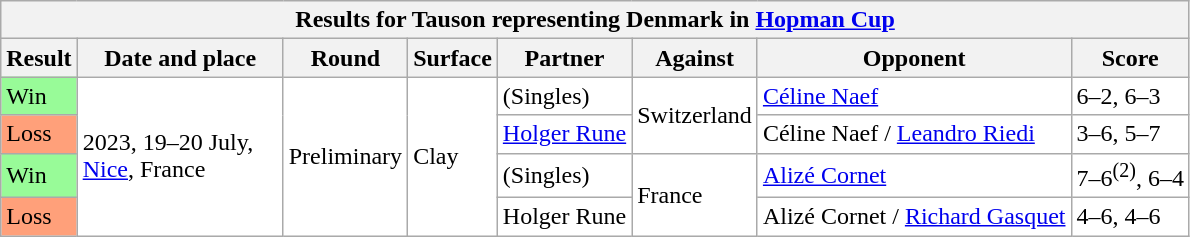<table class=wikitable>
<tr>
<th colspan=8>Results for Tauson representing Denmark in <a href='#'>Hopman Cup</a></th>
</tr>
<tr>
<th>Result</th>
<th style="width:130px">Date and place</th>
<th>Round</th>
<th>Surface</th>
<th>Partner</th>
<th>Against</th>
<th>Opponent</th>
<th>Score</th>
</tr>
<tr bgcolor=#fff>
<td bgcolor=#98fb98>Win</td>
<td rowspan=4>2023, 19–20 July, <a href='#'>Nice</a>, France</td>
<td rowspan=4>Preliminary</td>
<td rowspan=4>Clay</td>
<td>(Singles)</td>
<td rowspan=2> Switzerland</td>
<td><a href='#'>Céline Naef</a></td>
<td>6–2, 6–3</td>
</tr>
<tr bgcolor=#fff>
<td bgcolor=#ffa07a>Loss</td>
<td rowspan=1><a href='#'>Holger Rune</a></td>
<td>Céline Naef / <a href='#'>Leandro Riedi</a></td>
<td>3–6, 5–7</td>
</tr>
<tr bgcolor=#fff>
<td bgcolor=#98fb98>Win</td>
<td>(Singles)</td>
<td rowspan=2> France</td>
<td><a href='#'>Alizé Cornet</a></td>
<td>7–6<sup>(2)</sup>, 6–4</td>
</tr>
<tr bgcolor=#fff>
<td bgcolor=#ffa07a>Loss</td>
<td>Holger Rune</td>
<td>Alizé Cornet / <a href='#'>Richard Gasquet</a></td>
<td>4–6, 4–6</td>
</tr>
</table>
